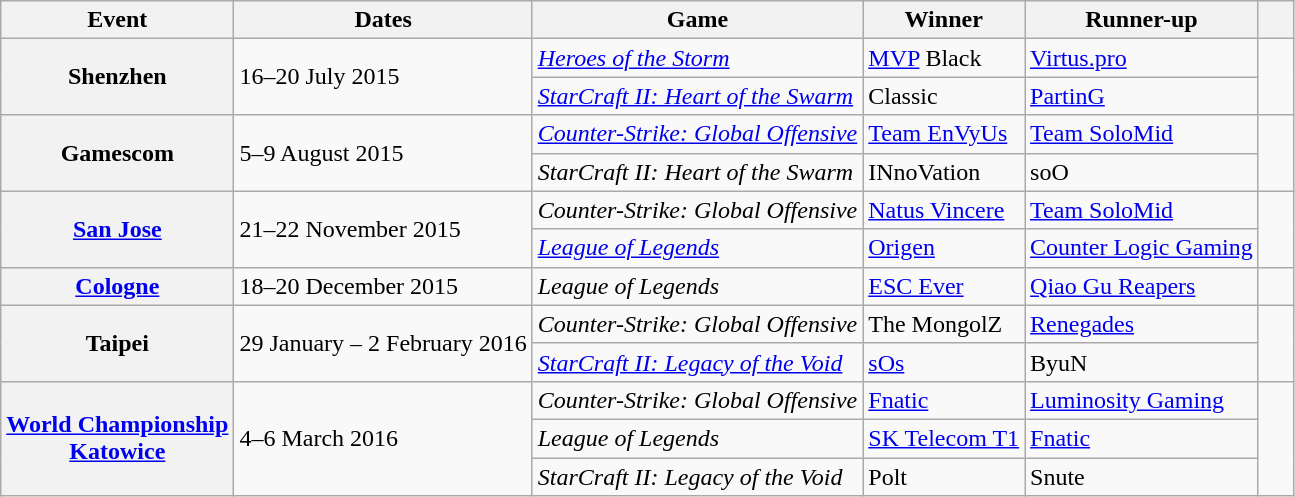<table class="wikitable">
<tr>
<th>Event</th>
<th>Dates</th>
<th>Game</th>
<th>Winner</th>
<th>Runner-up</th>
<th style="width:1em;"></th>
</tr>
<tr>
<th rowspan="2">Shenzhen</th>
<td rowspan="2">16–20 July 2015</td>
<td><em><a href='#'>Heroes of the Storm</a></em></td>
<td><a href='#'>MVP</a> Black</td>
<td><a href='#'>Virtus.pro</a></td>
<td rowspan="2" style="text-align:center;"></td>
</tr>
<tr>
<td><em><a href='#'>StarCraft II: Heart of the Swarm</a></em></td>
<td>Classic</td>
<td><a href='#'>PartinG</a></td>
</tr>
<tr>
<th rowspan="2">Gamescom</th>
<td rowspan="2">5–9 August 2015</td>
<td><em><a href='#'>Counter-Strike: Global Offensive</a></em></td>
<td><a href='#'>Team EnVyUs</a></td>
<td><a href='#'>Team SoloMid</a></td>
<td rowspan="2" style="text-align:center;"></td>
</tr>
<tr>
<td><em>StarCraft II: Heart of the Swarm</em></td>
<td>INnoVation</td>
<td>soO</td>
</tr>
<tr>
<th rowspan="2"><a href='#'>San Jose</a></th>
<td rowspan="2">21–22 November 2015</td>
<td><em>Counter-Strike: Global Offensive</em></td>
<td><a href='#'>Natus Vincere</a></td>
<td><a href='#'>Team SoloMid</a></td>
<td rowspan="2" style="text-align:center;"></td>
</tr>
<tr>
<td><em><a href='#'>League of Legends</a></em></td>
<td><a href='#'>Origen</a></td>
<td><a href='#'>Counter Logic Gaming</a></td>
</tr>
<tr>
<th><a href='#'>Cologne</a></th>
<td>18–20 December 2015</td>
<td><em>League of Legends</em></td>
<td><a href='#'>ESC Ever</a></td>
<td><a href='#'>Qiao Gu Reapers</a></td>
<td style="text-align:center;"></td>
</tr>
<tr>
<th rowspan="2">Taipei</th>
<td rowspan="2">29 January – 2 February 2016</td>
<td><em>Counter-Strike: Global Offensive</em></td>
<td>The MongolZ</td>
<td><a href='#'>Renegades</a></td>
<td rowspan="2" style="text-align:center;"></td>
</tr>
<tr>
<td><em><a href='#'>StarCraft II: Legacy of the Void</a></em></td>
<td><a href='#'>sOs</a></td>
<td>ByuN</td>
</tr>
<tr>
<th rowspan="3"><a href='#'>World Championship <br> Katowice</a></th>
<td rowspan="3">4–6 March 2016</td>
<td><em>Counter-Strike: Global Offensive</em></td>
<td><a href='#'>Fnatic</a></td>
<td><a href='#'>Luminosity Gaming</a></td>
<td rowspan="3" style="text-align:center;"></td>
</tr>
<tr>
<td><em>League of Legends</em></td>
<td><a href='#'>SK Telecom T1</a></td>
<td><a href='#'>Fnatic</a></td>
</tr>
<tr>
<td><em>StarCraft II: Legacy of the Void</em></td>
<td>Polt</td>
<td>Snute</td>
</tr>
</table>
